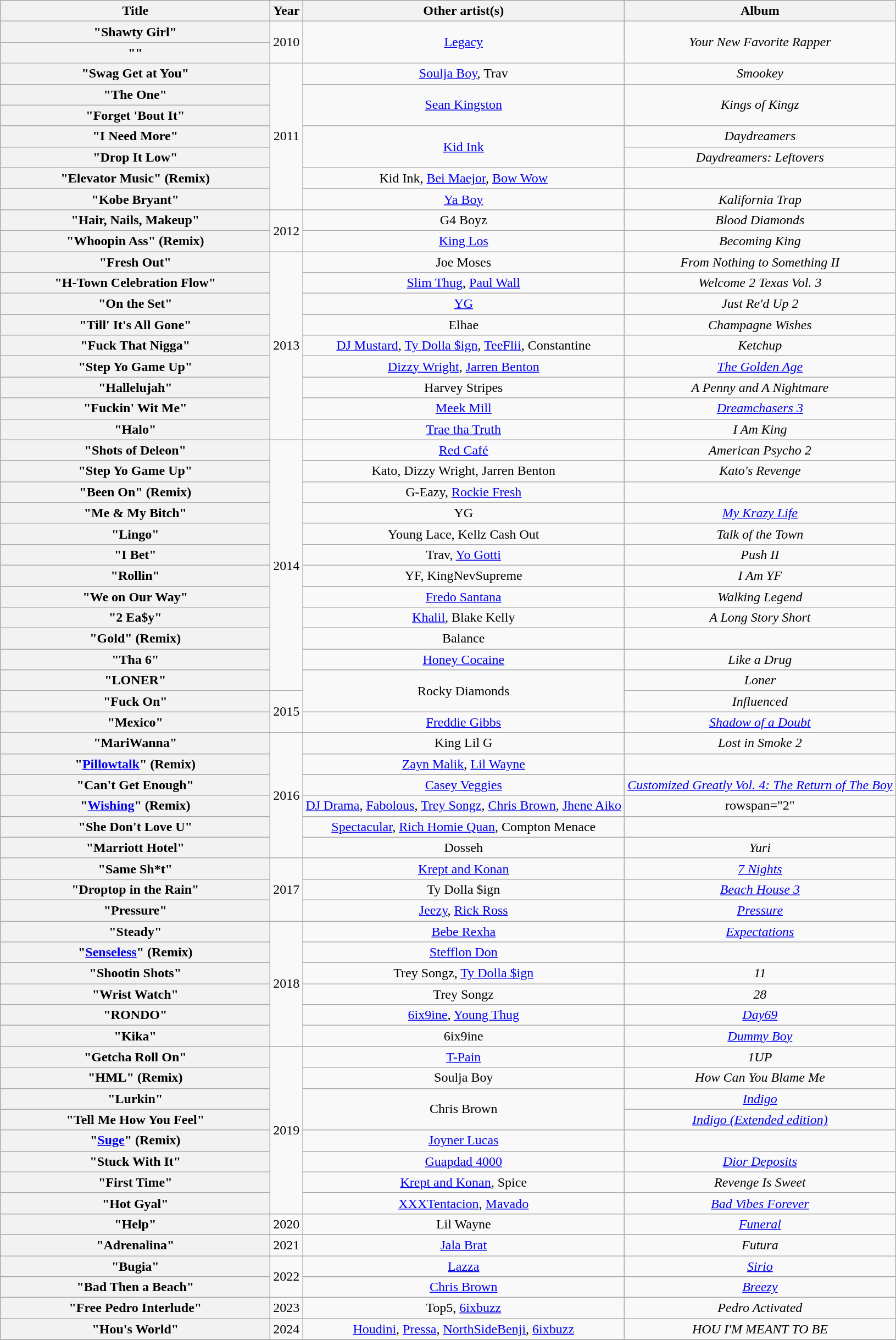<table class="wikitable plainrowheaders" style="text-align:center;">
<tr>
<th scope="col" style="width:20em;">Title</th>
<th scope="col">Year</th>
<th scope="col">Other artist(s)</th>
<th scope="col">Album</th>
</tr>
<tr>
<th scope="row">"Shawty Girl"</th>
<td rowspan="2">2010</td>
<td rowspan="2"><a href='#'>Legacy</a></td>
<td rowspan="2"><em>Your New Favorite Rapper</em></td>
</tr>
<tr>
<th scope="row">""</th>
</tr>
<tr>
<th scope="row">"Swag Get at You"</th>
<td rowspan="7">2011</td>
<td><a href='#'>Soulja Boy</a>, Trav</td>
<td><em>Smookey</em></td>
</tr>
<tr>
<th scope="row">"The One"</th>
<td rowspan="2"><a href='#'>Sean Kingston</a></td>
<td rowspan="2"><em>Kings of Kingz</em></td>
</tr>
<tr>
<th scope="row">"Forget 'Bout It"</th>
</tr>
<tr>
<th scope="row">"I Need More"</th>
<td rowspan="2"><a href='#'>Kid Ink</a></td>
<td><em>Daydreamers</em></td>
</tr>
<tr>
<th scope="row">"Drop It Low"</th>
<td><em>Daydreamers: Leftovers</em></td>
</tr>
<tr>
<th scope="row">"Elevator Music" (Remix)</th>
<td>Kid Ink, <a href='#'>Bei Maejor</a>, <a href='#'>Bow Wow</a></td>
<td></td>
</tr>
<tr>
<th scope="row">"Kobe Bryant"</th>
<td><a href='#'>Ya Boy</a></td>
<td><em>Kalifornia Trap</em></td>
</tr>
<tr>
<th scope="row">"Hair, Nails, Makeup"</th>
<td rowspan="2">2012</td>
<td>G4 Boyz</td>
<td><em>Blood Diamonds</em></td>
</tr>
<tr>
<th scope="row">"Whoopin Ass" (Remix)</th>
<td><a href='#'>King Los</a></td>
<td><em>Becoming King</em></td>
</tr>
<tr>
<th scope="row">"Fresh Out"</th>
<td rowspan="9">2013</td>
<td>Joe Moses</td>
<td><em>From Nothing to Something II</em></td>
</tr>
<tr>
<th scope="row">"H-Town Celebration Flow"</th>
<td><a href='#'>Slim Thug</a>, <a href='#'>Paul Wall</a></td>
<td><em>Welcome 2 Texas Vol. 3</em></td>
</tr>
<tr>
<th scope="row">"On the Set"</th>
<td><a href='#'>YG</a></td>
<td><em>Just Re'd Up 2</em></td>
</tr>
<tr>
<th scope="row">"Till' It's All Gone"</th>
<td>Elhae</td>
<td><em>Champagne Wishes</em></td>
</tr>
<tr>
<th scope="row">"Fuck That Nigga"</th>
<td><a href='#'>DJ Mustard</a>, <a href='#'>Ty Dolla $ign</a>, <a href='#'>TeeFlii</a>, Constantine</td>
<td><em>Ketchup</em></td>
</tr>
<tr>
<th scope="row">"Step Yo Game Up"</th>
<td><a href='#'>Dizzy Wright</a>, <a href='#'>Jarren Benton</a></td>
<td><em><a href='#'>The Golden Age</a></em></td>
</tr>
<tr>
<th scope="row">"Hallelujah"</th>
<td>Harvey Stripes</td>
<td><em>A Penny and A Nightmare</em></td>
</tr>
<tr>
<th scope="row">"Fuckin' Wit Me"</th>
<td><a href='#'>Meek Mill</a></td>
<td><em><a href='#'>Dreamchasers 3</a></em></td>
</tr>
<tr>
<th scope="row">"Halo"</th>
<td><a href='#'>Trae tha Truth</a></td>
<td><em>I Am King</em></td>
</tr>
<tr>
<th scope="row">"Shots of Deleon"</th>
<td rowspan="12">2014</td>
<td><a href='#'>Red Café</a></td>
<td><em>American Psycho 2</em></td>
</tr>
<tr>
<th scope="row">"Step Yo Game Up"</th>
<td>Kato, Dizzy Wright, Jarren Benton</td>
<td><em>Kato's Revenge</em></td>
</tr>
<tr>
<th scope="row">"Been On" (Remix)</th>
<td>G-Eazy, <a href='#'>Rockie Fresh</a></td>
<td></td>
</tr>
<tr>
<th scope="row">"Me & My Bitch"</th>
<td>YG</td>
<td><em><a href='#'>My Krazy Life</a></em></td>
</tr>
<tr>
<th scope="row">"Lingo"</th>
<td>Young Lace, Kellz Cash Out</td>
<td><em>Talk of the Town</em></td>
</tr>
<tr>
<th scope="row">"I Bet"</th>
<td>Trav, <a href='#'>Yo Gotti</a></td>
<td><em>Push II</em></td>
</tr>
<tr>
<th scope="row">"Rollin"</th>
<td>YF, KingNevSupreme</td>
<td><em>I Am YF</em></td>
</tr>
<tr>
<th scope="row">"We on Our Way"</th>
<td><a href='#'>Fredo Santana</a></td>
<td><em>Walking Legend</em></td>
</tr>
<tr>
<th scope="row">"2 Ea$y"</th>
<td><a href='#'>Khalil</a>, Blake Kelly</td>
<td><em>A Long Story Short</em></td>
</tr>
<tr>
<th scope="row">"Gold" (Remix)</th>
<td>Balance</td>
<td></td>
</tr>
<tr>
<th scope="row">"Tha 6"</th>
<td><a href='#'>Honey Cocaine</a></td>
<td><em>Like a Drug</em></td>
</tr>
<tr>
<th scope="row">"LONER"</th>
<td rowspan="2">Rocky Diamonds</td>
<td><em>Loner</em></td>
</tr>
<tr>
<th scope="row">"Fuck On"</th>
<td rowspan="2">2015</td>
<td><em>Influenced</em></td>
</tr>
<tr>
<th scope="row">"Mexico"</th>
<td><a href='#'>Freddie Gibbs</a></td>
<td><em><a href='#'>Shadow of a Doubt</a></em></td>
</tr>
<tr>
<th scope="row">"MariWanna"</th>
<td rowspan="6">2016</td>
<td>King Lil G</td>
<td><em>Lost in Smoke 2</em></td>
</tr>
<tr>
<th scope="row">"<a href='#'>Pillowtalk</a>" (Remix)</th>
<td><a href='#'>Zayn Malik</a>, <a href='#'>Lil Wayne</a></td>
<td></td>
</tr>
<tr>
<th scope="row">"Can't Get Enough"</th>
<td><a href='#'>Casey Veggies</a></td>
<td><em><a href='#'>Customized Greatly Vol. 4: The Return of The Boy</a></em></td>
</tr>
<tr>
<th scope="row">"<a href='#'>Wishing</a>" (Remix)</th>
<td><a href='#'>DJ Drama</a>, <a href='#'>Fabolous</a>, <a href='#'>Trey Songz</a>, <a href='#'>Chris Brown</a>, <a href='#'>Jhene Aiko</a></td>
<td>rowspan="2" </td>
</tr>
<tr>
<th scope="row">"She Don't Love U"</th>
<td><a href='#'>Spectacular</a>, <a href='#'>Rich Homie Quan</a>, Compton Menace</td>
</tr>
<tr>
<th scope="row">"Marriott Hotel"</th>
<td>Dosseh</td>
<td><em>Yuri</em></td>
</tr>
<tr>
<th scope="row">"Same Sh*t"</th>
<td rowspan="3">2017</td>
<td><a href='#'>Krept and Konan</a></td>
<td><em><a href='#'>7 Nights</a></em></td>
</tr>
<tr>
<th scope="row">"Droptop in the Rain"</th>
<td>Ty Dolla $ign</td>
<td><em><a href='#'>Beach House 3</a></em></td>
</tr>
<tr>
<th scope="row">"Pressure"</th>
<td><a href='#'>Jeezy</a>, <a href='#'>Rick Ross</a></td>
<td><em><a href='#'>Pressure</a></em></td>
</tr>
<tr>
<th scope="row">"Steady"</th>
<td rowspan="6">2018</td>
<td><a href='#'>Bebe Rexha</a></td>
<td><em><a href='#'>Expectations</a></em></td>
</tr>
<tr>
<th scope="row">"<a href='#'>Senseless</a>" (Remix)</th>
<td><a href='#'>Stefflon Don</a></td>
<td></td>
</tr>
<tr>
<th scope="row">"Shootin Shots"</th>
<td>Trey Songz, <a href='#'>Ty Dolla $ign</a></td>
<td><em>11</em></td>
</tr>
<tr>
<th scope="row">"Wrist Watch"</th>
<td>Trey Songz</td>
<td><em>28</em></td>
</tr>
<tr>
<th scope="row">"RONDO"</th>
<td><a href='#'>6ix9ine</a>, <a href='#'>Young Thug</a></td>
<td><em><a href='#'>Day69</a></em></td>
</tr>
<tr>
<th scope="row">"Kika"</th>
<td>6ix9ine</td>
<td><em><a href='#'>Dummy Boy</a></em></td>
</tr>
<tr>
<th scope="row">"Getcha Roll On"</th>
<td rowspan="8">2019</td>
<td><a href='#'>T-Pain</a></td>
<td><em>1UP</em></td>
</tr>
<tr>
<th scope="row">"HML" (Remix)</th>
<td>Soulja Boy</td>
<td><em>How Can You Blame Me</em></td>
</tr>
<tr>
<th scope="row">"Lurkin"</th>
<td rowspan="2">Chris Brown</td>
<td><em><a href='#'>Indigo</a></em></td>
</tr>
<tr>
<th scope="row">"Tell Me How You Feel"</th>
<td><em><a href='#'>Indigo (Extended edition)</a></em></td>
</tr>
<tr>
<th scope="row">"<a href='#'>Suge</a>" (Remix)</th>
<td><a href='#'>Joyner Lucas</a></td>
<td></td>
</tr>
<tr>
<th scope="row">"Stuck With It"</th>
<td><a href='#'>Guapdad 4000</a></td>
<td><em><a href='#'>Dior Deposits</a></em></td>
</tr>
<tr>
<th scope="row">"First Time"</th>
<td><a href='#'>Krept and Konan</a>, Spice</td>
<td><em>Revenge Is Sweet</em></td>
</tr>
<tr>
<th scope="row">"Hot Gyal"</th>
<td><a href='#'>XXXTentacion</a>, <a href='#'>Mavado</a></td>
<td><em><a href='#'>Bad Vibes Forever</a></em></td>
</tr>
<tr>
<th scope="row">"Help"</th>
<td>2020</td>
<td>Lil Wayne</td>
<td><em><a href='#'>Funeral</a></em></td>
</tr>
<tr>
<th scope="row">"Adrenalina"</th>
<td>2021</td>
<td><a href='#'>Jala Brat</a></td>
<td><em>Futura</em></td>
</tr>
<tr>
<th scope="row">"Bugia"</th>
<td rowspan="2">2022</td>
<td><a href='#'>Lazza</a></td>
<td><em><a href='#'>Sirio</a></em></td>
</tr>
<tr>
<th scope="row">"Bad Then a Beach"</th>
<td><a href='#'>Chris Brown</a></td>
<td><em><a href='#'>Breezy</a></em></td>
</tr>
<tr>
<th scope="row">"Free Pedro Interlude"</th>
<td rowspan="1">2023</td>
<td>Top5, <a href='#'>6ixbuzz</a></td>
<td><em>Pedro Activated</em></td>
</tr>
<tr>
<th scope="row">"Hou's World"</th>
<td rowspan="1">2024</td>
<td><a href='#'>Houdini</a>, <a href='#'>Pressa</a>, <a href='#'>NorthSideBenji</a>, <a href='#'>6ixbuzz</a></td>
<td><em>HOU I'M MEANT TO BE</em></td>
</tr>
<tr>
</tr>
</table>
